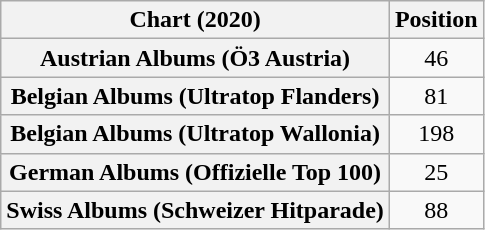<table class="wikitable sortable plainrowheaders" style="text-align:center">
<tr>
<th scope="col">Chart (2020)</th>
<th scope="col">Position</th>
</tr>
<tr>
<th scope="row">Austrian Albums (Ö3 Austria)</th>
<td>46</td>
</tr>
<tr>
<th scope="row">Belgian Albums (Ultratop Flanders)</th>
<td>81</td>
</tr>
<tr>
<th scope="row">Belgian Albums (Ultratop Wallonia)</th>
<td>198</td>
</tr>
<tr>
<th scope="row">German Albums (Offizielle Top 100)</th>
<td>25</td>
</tr>
<tr>
<th scope="row">Swiss Albums (Schweizer Hitparade)</th>
<td>88</td>
</tr>
</table>
